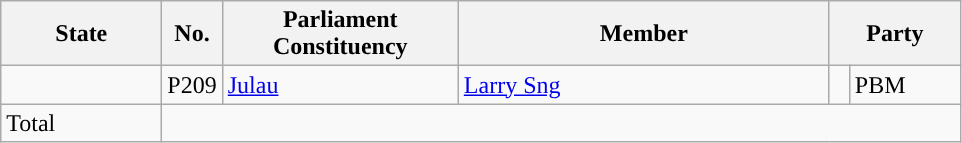<table class ="wikitable sortable">
<tr>
<th style="width:100px;">State</th>
<th style="width:30px;">No.</th>
<th style="width:150px;">Parliament Constituency</th>
<th style="width:240px;">Member</th>
<th style="width:80px;" colspan=2>Party</th>
</tr>
<tr>
<td></td>
<td>P209</td>
<td><a href='#'>Julau</a></td>
<td><a href='#'>Larry Sng</a></td>
<td></td>
<td>PBM</td>
</tr>
<tr>
<td>Total</td>
<td style="width:30px;" colspan=6></td>
</tr>
</table>
